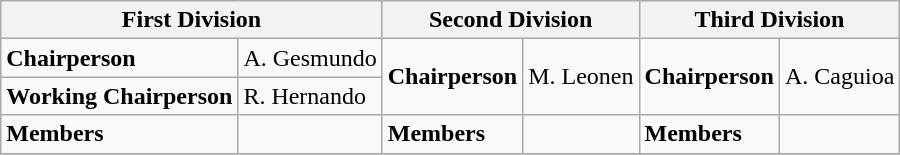<table class="wikitable sortable" style="width:auto%; font-size:100%; text-align:left">
<tr>
<th colspan="2">First Division</th>
<th colspan="2">Second Division</th>
<th colspan="2">Third Division</th>
</tr>
<tr>
<td><strong>Chairperson</strong></td>
<td>A. Gesmundo</td>
<td rowspan="2"><strong>Chairperson</strong></td>
<td rowspan="2">M. Leonen</td>
<td rowspan="2"><strong>Chairperson</strong></td>
<td rowspan="2">A. Caguioa</td>
</tr>
<tr>
<td><strong>Working Chairperson</strong></td>
<td>R. Hernando</td>
</tr>
<tr>
<td><strong>Members</strong></td>
<td></td>
<td><strong>Members</strong></td>
<td></td>
<td><strong>Members</strong></td>
<td></td>
</tr>
<tr>
</tr>
</table>
